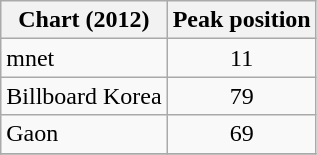<table class="wikitable sortable">
<tr>
<th>Chart (2012)</th>
<th>Peak position</th>
</tr>
<tr>
<td>mnet</td>
<td align="center">11</td>
</tr>
<tr>
<td>Billboard Korea</td>
<td align="center">79</td>
</tr>
<tr>
<td>Gaon</td>
<td align="center">69</td>
</tr>
<tr>
</tr>
</table>
